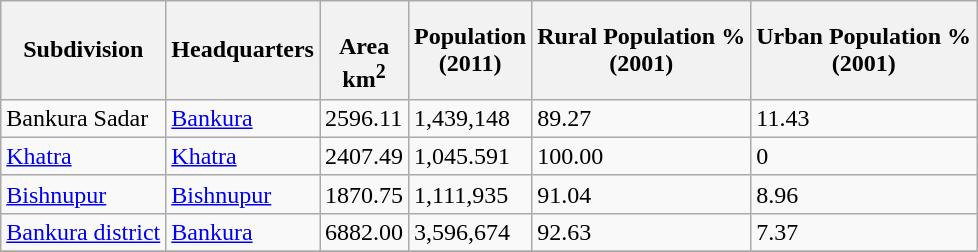<table class="wikitable sortable">
<tr>
<th>Subdivision</th>
<th>Headquarters</th>
<th><br>Area<br>km<sup>2</sup></th>
<th>Population<br>(2011)</th>
<th>Rural Population %<br>(2001)</th>
<th>Urban Population % <br>(2001)</th>
</tr>
<tr>
<td>Bankura Sadar</td>
<td><a href='#'>Bankura</a></td>
<td>2596.11</td>
<td>1,439,148</td>
<td>89.27</td>
<td>11.43</td>
</tr>
<tr>
<td><a href='#'>Khatra</a></td>
<td><a href='#'>Khatra</a></td>
<td>2407.49</td>
<td>1,045.591</td>
<td>100.00</td>
<td>0</td>
</tr>
<tr>
<td><a href='#'>Bishnupur</a></td>
<td><a href='#'>Bishnupur</a></td>
<td>1870.75</td>
<td>1,111,935</td>
<td>91.04</td>
<td>8.96</td>
</tr>
<tr>
<td><a href='#'>Bankura district</a></td>
<td><a href='#'>Bankura</a></td>
<td>6882.00</td>
<td>3,596,674</td>
<td>92.63</td>
<td>7.37</td>
</tr>
<tr>
</tr>
</table>
